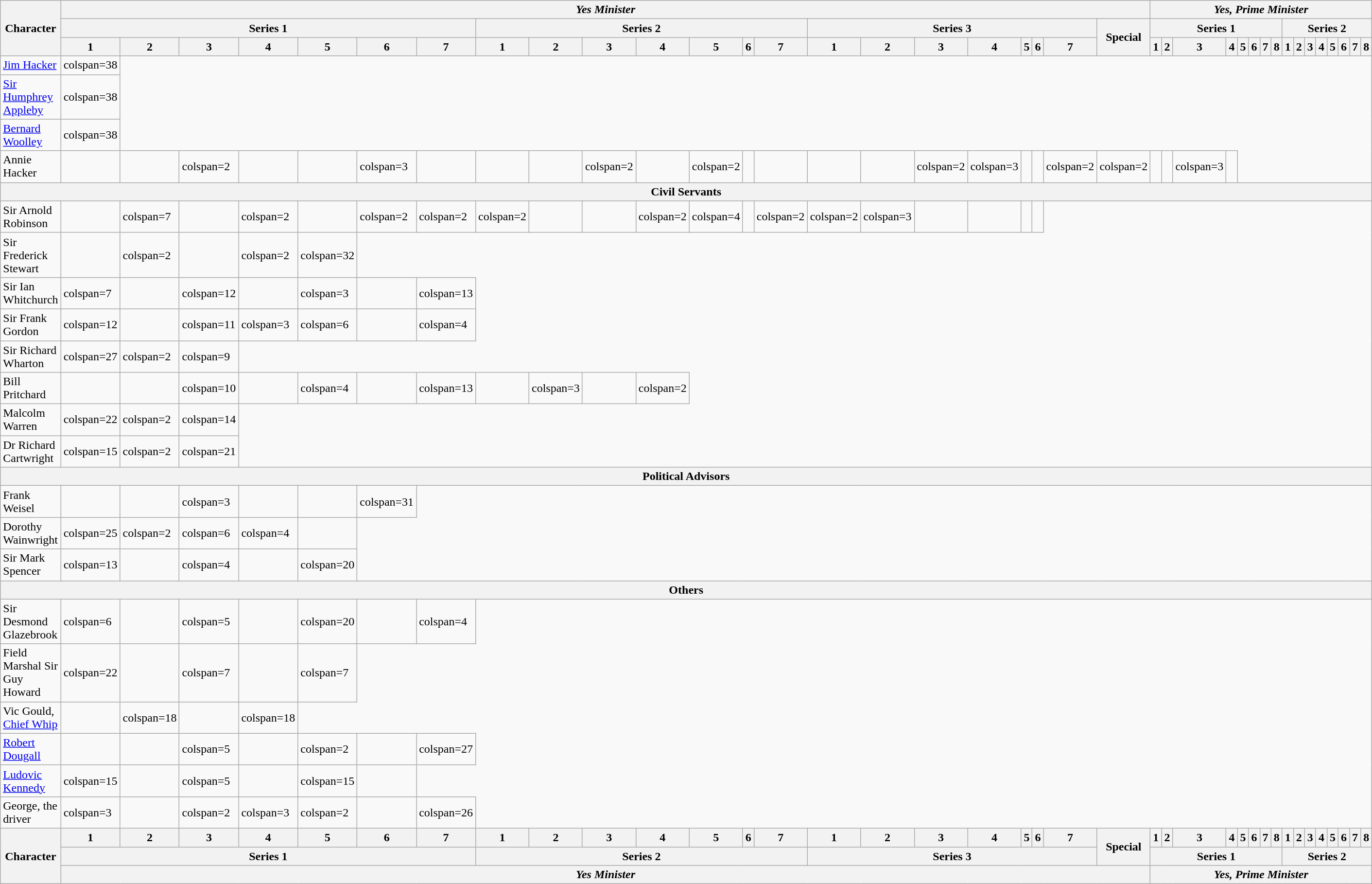<table class="wikitable planrowheaders" style="width: 100%; margin-right: 0;">
<tr>
<th rowspan=3>Character</th>
<th colspan=22><em>Yes Minister</em></th>
<th colspan=16><em>Yes, Prime Minister</em></th>
</tr>
<tr>
<th colspan=7>Series 1</th>
<th colspan=7>Series 2</th>
<th colspan=7>Series 3</th>
<th rowspan=2>Special</th>
<th colspan=8>Series 1</th>
<th colspan=8>Series 2</th>
</tr>
<tr>
<th>1</th>
<th>2</th>
<th>3</th>
<th>4</th>
<th>5</th>
<th>6</th>
<th>7</th>
<th>1</th>
<th>2</th>
<th>3</th>
<th>4</th>
<th>5</th>
<th>6</th>
<th>7</th>
<th>1</th>
<th>2</th>
<th>3</th>
<th>4</th>
<th>5</th>
<th>6</th>
<th>7</th>
<th>1</th>
<th>2</th>
<th>3</th>
<th>4</th>
<th>5</th>
<th>6</th>
<th>7</th>
<th>8</th>
<th>1</th>
<th>2</th>
<th>3</th>
<th>4</th>
<th>5</th>
<th>6</th>
<th>7</th>
<th>8</th>
</tr>
<tr>
<td><a href='#'>Jim Hacker</a></td>
<td>colspan=38 </td>
</tr>
<tr>
<td><a href='#'>Sir Humphrey Appleby</a></td>
<td>colspan=38 </td>
</tr>
<tr>
<td><a href='#'>Bernard Woolley</a></td>
<td>colspan=38 </td>
</tr>
<tr>
<td>Annie Hacker</td>
<td></td>
<td></td>
<td>colspan=2 </td>
<td></td>
<td></td>
<td>colspan=3 </td>
<td></td>
<td></td>
<td></td>
<td>colspan=2 </td>
<td></td>
<td>colspan=2 </td>
<td></td>
<td></td>
<td></td>
<td></td>
<td>colspan=2 </td>
<td>colspan=3 </td>
<td></td>
<td></td>
<td>colspan=2 </td>
<td>colspan=2 </td>
<td></td>
<td></td>
<td>colspan=3 </td>
<td></td>
</tr>
<tr>
<th colspan=39>Civil Servants</th>
</tr>
<tr>
<td>Sir Arnold Robinson</td>
<td></td>
<td>colspan=7 </td>
<td></td>
<td>colspan=2 </td>
<td></td>
<td>colspan=2 </td>
<td>colspan=2 </td>
<td>colspan=2 </td>
<td></td>
<td></td>
<td>colspan=2 </td>
<td>colspan=4 </td>
<td></td>
<td>colspan=2 </td>
<td>colspan=2 </td>
<td>colspan=3 </td>
<td></td>
<td></td>
<td></td>
<td></td>
</tr>
<tr>
<td>Sir Frederick Stewart</td>
<td></td>
<td>colspan=2 </td>
<td></td>
<td>colspan=2 </td>
<td>colspan=32 </td>
</tr>
<tr>
<td>Sir Ian Whitchurch</td>
<td>colspan=7 </td>
<td></td>
<td>colspan=12 </td>
<td></td>
<td>colspan=3 </td>
<td></td>
<td>colspan=13 </td>
</tr>
<tr>
<td>Sir Frank Gordon</td>
<td>colspan=12 </td>
<td></td>
<td>colspan=11 </td>
<td>colspan=3 </td>
<td>colspan=6 </td>
<td></td>
<td>colspan=4 </td>
</tr>
<tr>
<td>Sir Richard Wharton</td>
<td>colspan=27 </td>
<td>colspan=2 </td>
<td>colspan=9 </td>
</tr>
<tr>
<td>Bill Pritchard</td>
<td></td>
<td></td>
<td>colspan=10 </td>
<td></td>
<td>colspan=4 </td>
<td></td>
<td>colspan=13 </td>
<td></td>
<td>colspan=3 </td>
<td></td>
<td>colspan=2 </td>
</tr>
<tr>
<td>Malcolm Warren</td>
<td>colspan=22 </td>
<td>colspan=2 </td>
<td>colspan=14 </td>
</tr>
<tr>
<td>Dr Richard Cartwright</td>
<td>colspan=15 </td>
<td>colspan=2 </td>
<td>colspan=21 </td>
</tr>
<tr>
<th colspan=39>Political Advisors</th>
</tr>
<tr>
<td>Frank Weisel</td>
<td></td>
<td></td>
<td>colspan=3 </td>
<td></td>
<td></td>
<td>colspan=31 </td>
</tr>
<tr>
<td>Dorothy Wainwright</td>
<td>colspan=25 </td>
<td>colspan=2 </td>
<td>colspan=6 </td>
<td>colspan=4 </td>
<td></td>
</tr>
<tr>
<td>Sir Mark Spencer</td>
<td>colspan=13 </td>
<td></td>
<td>colspan=4 </td>
<td></td>
<td>colspan=20 </td>
</tr>
<tr>
<th colspan=39>Others</th>
</tr>
<tr>
<td>Sir Desmond Glazebrook</td>
<td>colspan=6 </td>
<td></td>
<td>colspan=5 </td>
<td></td>
<td>colspan=20 </td>
<td></td>
<td>colspan=4 </td>
</tr>
<tr>
<td>Field Marshal Sir Guy Howard</td>
<td>colspan=22 </td>
<td></td>
<td>colspan=7 </td>
<td></td>
<td>colspan=7 </td>
</tr>
<tr>
<td>Vic Gould, <a href='#'>Chief Whip</a></td>
<td></td>
<td>colspan=18 </td>
<td></td>
<td>colspan=18 </td>
</tr>
<tr>
<td><a href='#'>Robert Dougall</a></td>
<td></td>
<td></td>
<td>colspan=5 </td>
<td></td>
<td>colspan=2 </td>
<td></td>
<td>colspan=27 </td>
</tr>
<tr>
<td><a href='#'>Ludovic Kennedy</a></td>
<td>colspan=15 </td>
<td></td>
<td>colspan=5 </td>
<td></td>
<td>colspan=15 </td>
<td></td>
</tr>
<tr>
<td>George, the driver</td>
<td>colspan=3 </td>
<td></td>
<td>colspan=2 </td>
<td>colspan=3 </td>
<td>colspan=2 </td>
<td></td>
<td>colspan=26 </td>
</tr>
<tr>
<th rowspan=3>Character</th>
<th>1</th>
<th>2</th>
<th>3</th>
<th>4</th>
<th>5</th>
<th>6</th>
<th>7</th>
<th>1</th>
<th>2</th>
<th>3</th>
<th>4</th>
<th>5</th>
<th>6</th>
<th>7</th>
<th>1</th>
<th>2</th>
<th>3</th>
<th>4</th>
<th>5</th>
<th>6</th>
<th>7</th>
<th rowspan=2>Special</th>
<th>1</th>
<th>2</th>
<th>3</th>
<th>4</th>
<th>5</th>
<th>6</th>
<th>7</th>
<th>8</th>
<th>1</th>
<th>2</th>
<th>3</th>
<th>4</th>
<th>5</th>
<th>6</th>
<th>7</th>
<th>8</th>
</tr>
<tr>
<th colspan=7>Series 1</th>
<th colspan=7>Series 2</th>
<th colspan=7>Series 3</th>
<th colspan=8>Series 1</th>
<th colspan=8>Series 2</th>
</tr>
<tr>
<th colspan=22><em>Yes Minister</em></th>
<th colspan=16><em>Yes, Prime Minister</em></th>
</tr>
</table>
